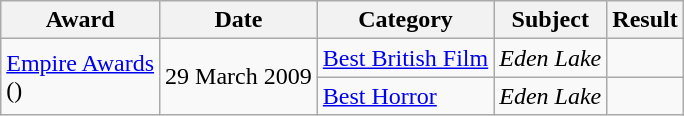<table class="wikitable">
<tr>
<th>Award</th>
<th>Date</th>
<th>Category</th>
<th>Subject</th>
<th>Result</th>
</tr>
<tr>
<td rowspan=2><a href='#'>Empire Awards</a><br>()</td>
<td rowspan="2">29 March 2009</td>
<td><a href='#'>Best British Film</a></td>
<td><em>Eden Lake</em></td>
<td></td>
</tr>
<tr>
<td><a href='#'>Best Horror</a></td>
<td><em>Eden Lake</em></td>
<td></td>
</tr>
</table>
